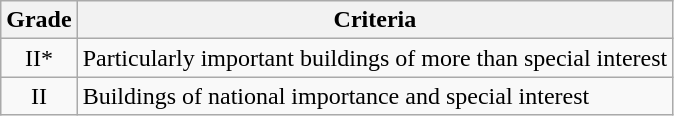<table class="wikitable">
<tr>
<th>Grade</th>
<th>Criteria</th>
</tr>
<tr>
<td align="center" >II*</td>
<td>Particularly important buildings of more than special interest</td>
</tr>
<tr>
<td align="center" >II</td>
<td>Buildings of national importance and special interest</td>
</tr>
</table>
